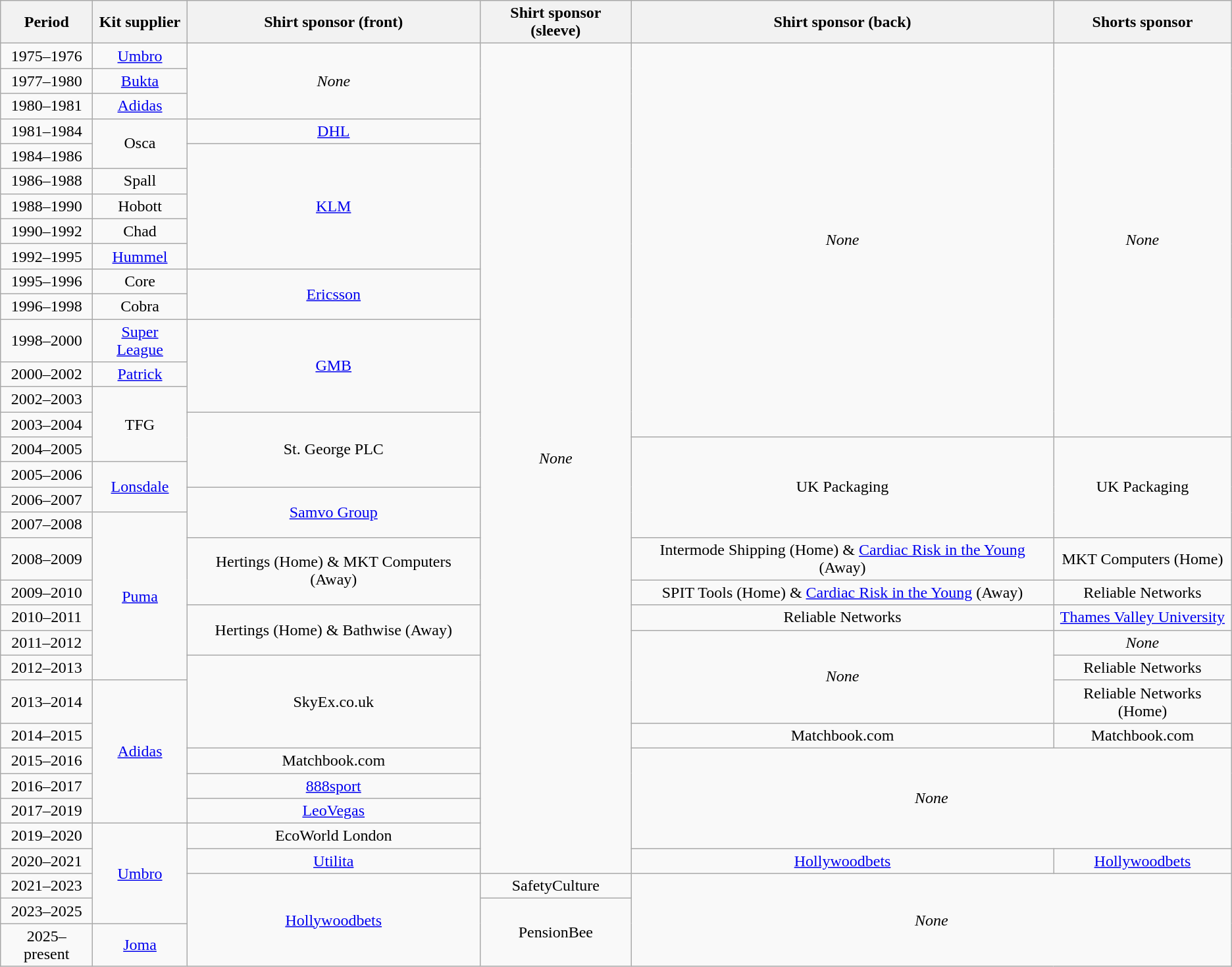<table class="wikitable" style="text-align: center">
<tr>
<th>Period</th>
<th>Kit supplier</th>
<th>Shirt sponsor (front)</th>
<th>Shirt sponsor (sleeve)</th>
<th>Shirt sponsor (back)</th>
<th>Shorts sponsor</th>
</tr>
<tr>
<td>1975–1976</td>
<td><a href='#'>Umbro</a></td>
<td rowspan="3"><em>None</em></td>
<td rowspan="31"><em>None</em></td>
<td rowspan="15"><em>None</em></td>
<td rowspan="15"><em>None</em></td>
</tr>
<tr>
<td>1977–1980</td>
<td><a href='#'>Bukta</a></td>
</tr>
<tr>
<td>1980–1981</td>
<td><a href='#'>Adidas</a></td>
</tr>
<tr>
<td>1981–1984</td>
<td rowspan="2">Osca</td>
<td><a href='#'>DHL</a></td>
</tr>
<tr>
<td>1984–1986</td>
<td rowspan="5"><a href='#'>KLM</a></td>
</tr>
<tr>
<td>1986–1988</td>
<td>Spall</td>
</tr>
<tr>
<td>1988–1990</td>
<td>Hobott</td>
</tr>
<tr>
<td>1990–1992</td>
<td>Chad</td>
</tr>
<tr>
<td>1992–1995</td>
<td><a href='#'>Hummel</a></td>
</tr>
<tr>
<td>1995–1996</td>
<td>Core</td>
<td rowspan="2"><a href='#'>Ericsson</a></td>
</tr>
<tr>
<td>1996–1998</td>
<td>Cobra</td>
</tr>
<tr>
<td>1998–2000</td>
<td><a href='#'>Super League</a></td>
<td rowspan="3"><a href='#'>GMB</a></td>
</tr>
<tr>
<td>2000–2002</td>
<td><a href='#'>Patrick</a></td>
</tr>
<tr>
<td>2002–2003</td>
<td rowspan="3">TFG</td>
</tr>
<tr>
<td>2003–2004</td>
<td rowspan="3">St. George PLC</td>
</tr>
<tr>
<td>2004–2005</td>
<td rowspan="4">UK Packaging</td>
<td rowspan="4">UK Packaging</td>
</tr>
<tr>
<td>2005–2006</td>
<td rowspan="2"><a href='#'>Lonsdale</a></td>
</tr>
<tr>
<td>2006–2007</td>
<td rowspan="2"><a href='#'>Samvo Group</a></td>
</tr>
<tr>
<td>2007–2008</td>
<td rowspan="6"><a href='#'>Puma</a></td>
</tr>
<tr>
<td>2008–2009</td>
<td rowspan="2">Hertings (Home) & MKT Computers (Away)</td>
<td>Intermode Shipping (Home) & <a href='#'>Cardiac Risk in the Young</a> (Away)</td>
<td>MKT Computers (Home)</td>
</tr>
<tr>
<td>2009–2010</td>
<td>SPIT Tools (Home) & <a href='#'>Cardiac Risk in the Young</a> (Away)</td>
<td>Reliable Networks</td>
</tr>
<tr>
<td>2010–2011</td>
<td rowspan="2">Hertings (Home) & Bathwise (Away)</td>
<td>Reliable Networks</td>
<td><a href='#'>Thames Valley University</a></td>
</tr>
<tr>
<td>2011–2012</td>
<td rowspan="3"><em>None</em></td>
<td><em>None</em></td>
</tr>
<tr>
<td>2012–2013</td>
<td rowspan="3">SkyEx.co.uk</td>
<td>Reliable Networks</td>
</tr>
<tr>
<td>2013–2014</td>
<td rowspan="5"><a href='#'>Adidas</a></td>
<td>Reliable Networks (Home)</td>
</tr>
<tr>
<td>2014–2015</td>
<td>Matchbook.com</td>
<td>Matchbook.com</td>
</tr>
<tr>
<td>2015–2016</td>
<td>Matchbook.com</td>
<td colspan="2" rowspan="4"><em>None</em></td>
</tr>
<tr>
<td>2016–2017</td>
<td><a href='#'>888sport</a></td>
</tr>
<tr>
<td>2017–2019</td>
<td><a href='#'>LeoVegas</a></td>
</tr>
<tr>
<td>2019–2020</td>
<td rowspan="4"><a href='#'>Umbro</a></td>
<td>EcoWorld London</td>
</tr>
<tr>
<td>2020–2021</td>
<td><a href='#'>Utilita</a></td>
<td><a href='#'>Hollywoodbets</a></td>
<td><a href='#'>Hollywoodbets</a></td>
</tr>
<tr>
<td>2021–2023</td>
<td rowspan="3"><a href='#'>Hollywoodbets</a></td>
<td>SafetyCulture</td>
<td colspan="2" rowspan="3"><em>None</em></td>
</tr>
<tr>
<td>2023–2025</td>
<td rowspan="2">PensionBee</td>
</tr>
<tr>
<td>2025–present</td>
<td><a href='#'>Joma</a></td>
</tr>
</table>
